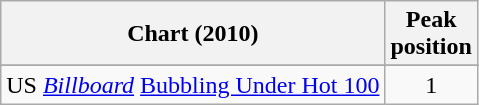<table class="wikitable sortable">
<tr>
<th>Chart (2010)</th>
<th>Peak<br>position</th>
</tr>
<tr>
</tr>
<tr>
<td>US <em><a href='#'>Billboard</a></em> <a href='#'>Bubbling Under Hot 100</a></td>
<td align="center">1</td>
</tr>
</table>
